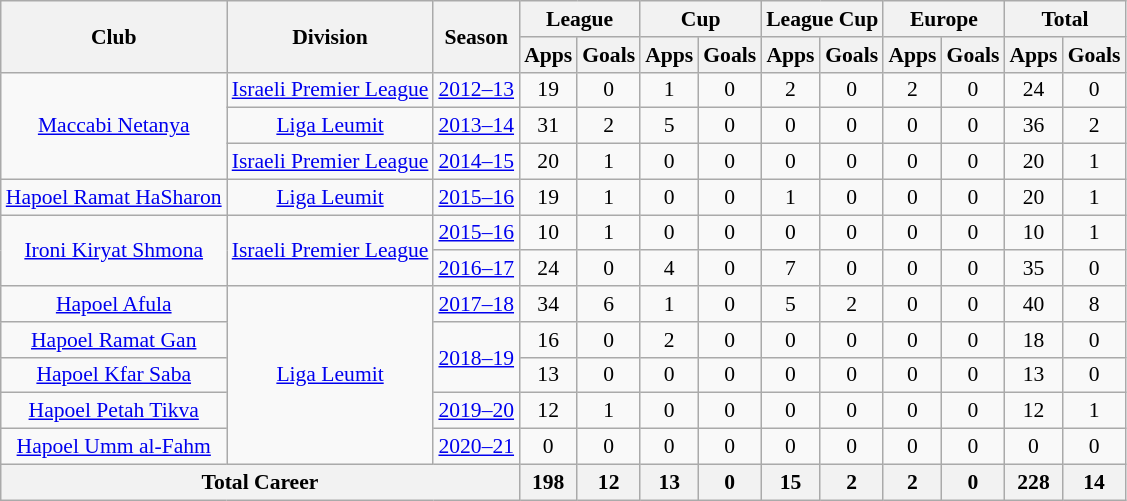<table class="wikitable" style="font-size:90%; text-align: center;">
<tr>
<th rowspan="2">Club</th>
<th rowspan="2">Division</th>
<th rowspan="2">Season</th>
<th colspan="2">League</th>
<th colspan="2">Cup</th>
<th colspan="2">League Cup</th>
<th colspan="2">Europe</th>
<th colspan="2">Total</th>
</tr>
<tr>
<th>Apps</th>
<th>Goals</th>
<th>Apps</th>
<th>Goals</th>
<th>Apps</th>
<th>Goals</th>
<th>Apps</th>
<th>Goals</th>
<th>Apps</th>
<th>Goals</th>
</tr>
<tr |-||-||-|>
<td rowspan="3" valign="center"><a href='#'>Maccabi Netanya</a></td>
<td><a href='#'>Israeli Premier League</a></td>
<td><a href='#'>2012–13</a></td>
<td>19</td>
<td>0</td>
<td>1</td>
<td>0</td>
<td>2</td>
<td>0</td>
<td>2</td>
<td>0</td>
<td>24</td>
<td>0</td>
</tr>
<tr>
<td><a href='#'>Liga Leumit</a></td>
<td><a href='#'>2013–14</a></td>
<td>31</td>
<td>2</td>
<td>5</td>
<td>0</td>
<td>0</td>
<td>0</td>
<td>0</td>
<td>0</td>
<td>36</td>
<td>2</td>
</tr>
<tr>
<td><a href='#'>Israeli Premier League</a></td>
<td><a href='#'>2014–15</a></td>
<td>20</td>
<td>1</td>
<td>0</td>
<td>0</td>
<td>0</td>
<td>0</td>
<td>0</td>
<td>0</td>
<td>20</td>
<td>1</td>
</tr>
<tr>
<td rowspan="1" valign="center"><a href='#'>Hapoel Ramat HaSharon</a></td>
<td><a href='#'>Liga Leumit</a></td>
<td><a href='#'>2015–16</a></td>
<td>19</td>
<td>1</td>
<td>0</td>
<td>0</td>
<td>1</td>
<td>0</td>
<td>0</td>
<td>0</td>
<td>20</td>
<td>1</td>
</tr>
<tr>
<td rowspan="2" valign="center"><a href='#'>Ironi Kiryat Shmona</a></td>
<td rowspan="2" valign="center"><a href='#'>Israeli Premier League</a></td>
<td><a href='#'>2015–16</a></td>
<td>10</td>
<td>1</td>
<td>0</td>
<td>0</td>
<td>0</td>
<td>0</td>
<td>0</td>
<td>0</td>
<td>10</td>
<td>1</td>
</tr>
<tr>
<td><a href='#'>2016–17</a></td>
<td>24</td>
<td>0</td>
<td>4</td>
<td>0</td>
<td>7</td>
<td>0</td>
<td>0</td>
<td>0</td>
<td>35</td>
<td>0</td>
</tr>
<tr>
<td rowspan="1" valign="center"><a href='#'>Hapoel Afula</a></td>
<td rowspan="5" valign="center"><a href='#'>Liga Leumit</a></td>
<td><a href='#'>2017–18</a></td>
<td>34</td>
<td>6</td>
<td>1</td>
<td>0</td>
<td>5</td>
<td>2</td>
<td>0</td>
<td>0</td>
<td>40</td>
<td>8</td>
</tr>
<tr>
<td rowspan="1" valign="center"><a href='#'>Hapoel Ramat Gan</a></td>
<td rowspan="2" valign="center"><a href='#'>2018–19</a></td>
<td>16</td>
<td>0</td>
<td>2</td>
<td>0</td>
<td>0</td>
<td>0</td>
<td>0</td>
<td>0</td>
<td>18</td>
<td>0</td>
</tr>
<tr>
<td rowspan="1" valign="center"><a href='#'>Hapoel Kfar Saba</a></td>
<td>13</td>
<td>0</td>
<td>0</td>
<td>0</td>
<td>0</td>
<td>0</td>
<td>0</td>
<td>0</td>
<td>13</td>
<td>0</td>
</tr>
<tr>
<td rowspan="1" valign="center"><a href='#'>Hapoel Petah Tikva</a></td>
<td><a href='#'>2019–20</a></td>
<td>12</td>
<td>1</td>
<td>0</td>
<td>0</td>
<td>0</td>
<td>0</td>
<td>0</td>
<td>0</td>
<td>12</td>
<td>1</td>
</tr>
<tr>
<td rowspan="1" valign="center"><a href='#'>Hapoel Umm al-Fahm</a></td>
<td><a href='#'>2020–21</a></td>
<td>0</td>
<td>0</td>
<td>0</td>
<td>0</td>
<td>0</td>
<td>0</td>
<td>0</td>
<td>0</td>
<td>0</td>
<td>0</td>
</tr>
<tr>
<th colspan="3" valign="center">Total Career</th>
<th>198</th>
<th>12</th>
<th>13</th>
<th>0</th>
<th>15</th>
<th>2</th>
<th>2</th>
<th>0</th>
<th>228</th>
<th>14</th>
</tr>
</table>
